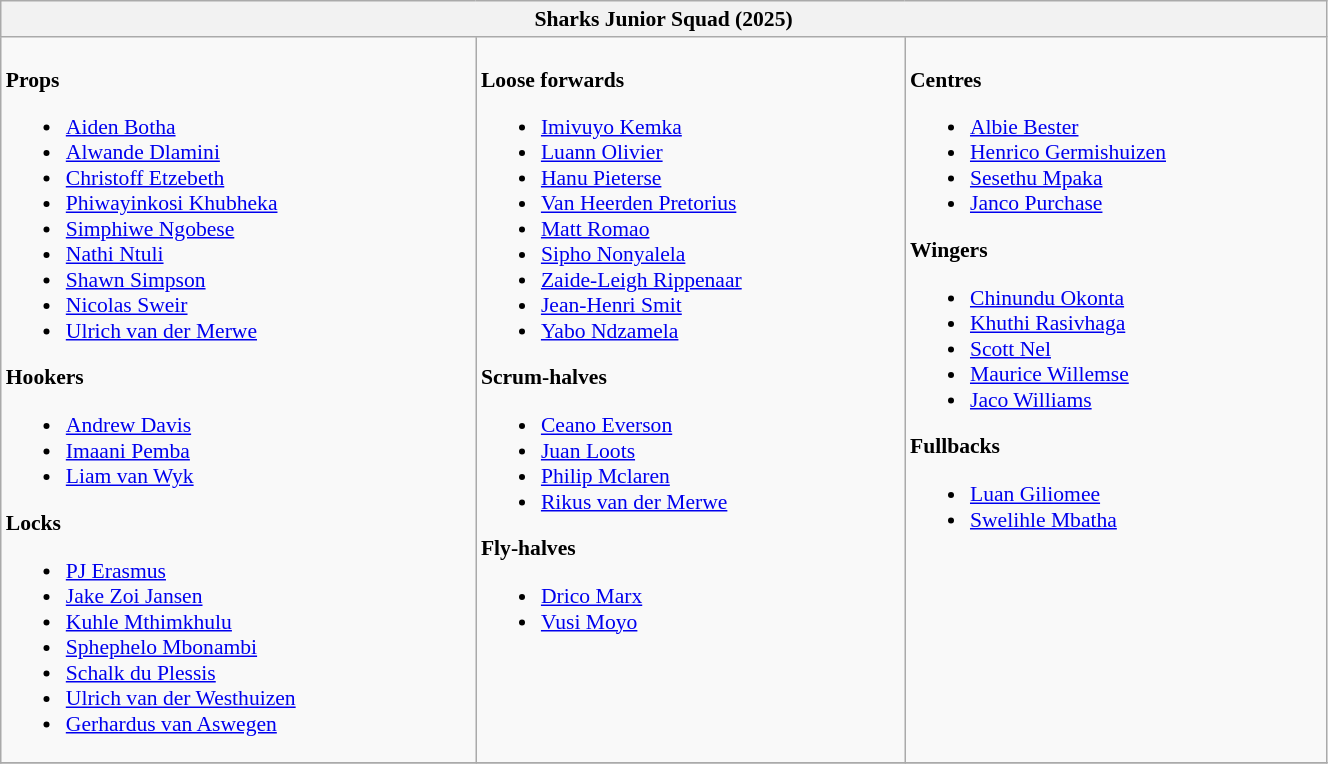<table class="wikitable" style="text-align:left; font-size:90%; width:70%">
<tr>
<th colspan="100%">Sharks Junior Squad (2025)</th>
</tr>
<tr valign="top">
<td><br><strong>Props</strong><ul><li> <a href='#'>Aiden Botha</a></li><li> <a href='#'>Alwande Dlamini</a></li><li> <a href='#'>Christoff Etzebeth</a></li><li> <a href='#'>Phiwayinkosi Khubheka</a></li><li> <a href='#'>Simphiwe Ngobese</a></li><li> <a href='#'>Nathi Ntuli</a></li><li> <a href='#'>Shawn Simpson</a></li><li> <a href='#'>Nicolas Sweir</a></li><li> <a href='#'>Ulrich van der Merwe</a></li></ul><strong>Hookers</strong><ul><li> <a href='#'>Andrew Davis</a></li><li> <a href='#'>Imaani Pemba</a></li><li> <a href='#'>Liam van Wyk</a></li></ul><strong>Locks</strong><ul><li> <a href='#'>PJ Erasmus</a></li><li> <a href='#'>Jake Zoi Jansen</a></li><li> <a href='#'>Kuhle Mthimkhulu</a></li><li> <a href='#'>Sphephelo Mbonambi</a></li><li> <a href='#'>Schalk du Plessis</a></li><li> <a href='#'>Ulrich van der Westhuizen</a></li><li> <a href='#'>Gerhardus van Aswegen</a></li></ul></td>
<td><br><strong>Loose forwards</strong><ul><li> <a href='#'>Imivuyo Kemka</a></li><li> <a href='#'>Luann Olivier</a></li><li> <a href='#'>Hanu Pieterse</a></li><li> <a href='#'>Van Heerden Pretorius</a></li><li> <a href='#'>Matt Romao</a></li><li> <a href='#'>Sipho Nonyalela</a></li><li> <a href='#'>Zaide-Leigh Rippenaar</a></li><li> <a href='#'>Jean-Henri Smit</a></li><li> <a href='#'>Yabo Ndzamela</a></li></ul><strong>Scrum-halves</strong><ul><li> <a href='#'>Ceano Everson</a></li><li> <a href='#'>Juan Loots</a></li><li> <a href='#'>Philip Mclaren</a></li><li> <a href='#'>Rikus van der Merwe</a></li></ul><strong>Fly-halves</strong><ul><li> <a href='#'>Drico Marx</a></li><li> <a href='#'>Vusi Moyo</a></li></ul></td>
<td><br><strong>Centres</strong><ul><li> <a href='#'>Albie Bester</a></li><li> <a href='#'>Henrico Germishuizen</a></li><li> <a href='#'>Sesethu Mpaka</a></li><li> <a href='#'>Janco Purchase</a></li></ul><strong>Wingers</strong><ul><li> <a href='#'>Chinundu Okonta</a></li><li> <a href='#'>Khuthi Rasivhaga</a></li><li> <a href='#'>Scott Nel</a></li><li> <a href='#'>Maurice Willemse</a></li><li> <a href='#'>Jaco Williams</a></li></ul><strong>Fullbacks</strong><ul><li> <a href='#'>Luan Giliomee</a></li><li> <a href='#'>Swelihle Mbatha</a></li></ul></td>
</tr>
<tr>
</tr>
</table>
